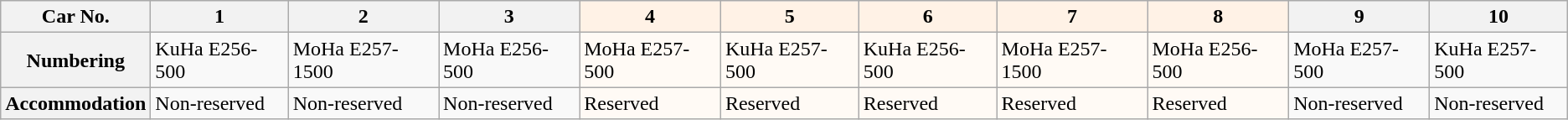<table class="wikitable">
<tr>
<th>Car No.</th>
<th>1</th>
<th>2</th>
<th>3</th>
<th style="background: #FFF2E6">4</th>
<th style="background: #FFF2E6">5</th>
<th style="background: #FFF2E6">6</th>
<th style="background: #FFF2E6">7</th>
<th style="background: #FFF2E6">8</th>
<th>9</th>
<th>10</th>
</tr>
<tr>
<th>Numbering</th>
<td>KuHa E256-500</td>
<td>MoHa E257-1500</td>
<td>MoHa E256-500</td>
<td style="background: #FFFAF5">MoHa E257-500</td>
<td style="background: #FFFAF5">KuHa E257-500</td>
<td style="background: #FFFAF5">KuHa E256-500</td>
<td style="background: #FFFAF5">MoHa E257-1500</td>
<td style="background: #FFFAF5">MoHa E256-500</td>
<td>MoHa E257-500</td>
<td>KuHa E257-500</td>
</tr>
<tr>
<th>Accommodation</th>
<td>Non-reserved</td>
<td>Non-reserved</td>
<td>Non-reserved</td>
<td style="background: #FFFAF5">Reserved</td>
<td style="background: #FFFAF5">Reserved</td>
<td style="background: #FFFAF5">Reserved</td>
<td style="background: #FFFAF5">Reserved</td>
<td style="background: #FFFAF5">Reserved</td>
<td>Non-reserved</td>
<td>Non-reserved</td>
</tr>
</table>
